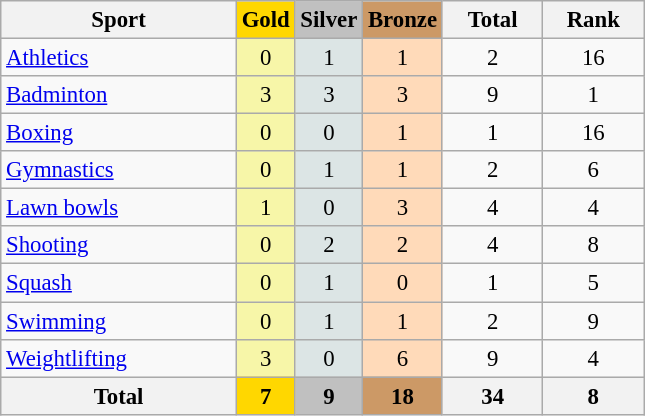<table class="wikitable sortable" style="text-align:center; font-size:95%">
<tr>
<th width=150>Sport</th>
<th style="background-color:gold; width=60;"><strong>Gold</strong></th>
<th style="background-color:silver; width=60;"><strong>Silver</strong></th>
<th style="background-color:#cc9966; width=60;"><strong>Bronze</strong></th>
<th width=60>Total</th>
<th width=60>Rank</th>
</tr>
<tr>
<td align=left> <a href='#'>Athletics</a></td>
<td bgcolor=#f7f6a8>0</td>
<td bgcolor=#dce5e5>1</td>
<td bgcolor=#ffdab9>1</td>
<td>2</td>
<td>16</td>
</tr>
<tr>
<td align=left> <a href='#'>Badminton</a></td>
<td bgcolor=#f7f6a8>3</td>
<td bgcolor=#dce5e5>3</td>
<td bgcolor=#ffdab9>3</td>
<td>9</td>
<td>1</td>
</tr>
<tr>
<td align=left> <a href='#'>Boxing</a></td>
<td bgcolor=#f7f6a8>0</td>
<td bgcolor=#dce5e5>0</td>
<td bgcolor=#ffdab9>1</td>
<td>1</td>
<td>16</td>
</tr>
<tr>
<td align=left> <a href='#'>Gymnastics</a></td>
<td bgcolor=#f7f6a8>0</td>
<td bgcolor=#dce5e5>1</td>
<td bgcolor=#ffdab9>1</td>
<td>2</td>
<td>6</td>
</tr>
<tr>
<td align=left> <a href='#'>Lawn bowls</a></td>
<td bgcolor=#f7f6a8>1</td>
<td bgcolor=#dce5e5>0</td>
<td bgcolor=#ffdab9>3</td>
<td>4</td>
<td>4</td>
</tr>
<tr>
<td align=left> <a href='#'>Shooting</a></td>
<td bgcolor=#f7f6a8>0</td>
<td bgcolor=#dce5e5>2</td>
<td bgcolor=#ffdab9>2</td>
<td>4</td>
<td>8</td>
</tr>
<tr>
<td align=left> <a href='#'>Squash</a></td>
<td bgcolor=#f7f6a8>0</td>
<td bgcolor=#dce5e5>1</td>
<td bgcolor=#ffdab9>0</td>
<td>1</td>
<td>5</td>
</tr>
<tr>
<td align=left> <a href='#'>Swimming</a></td>
<td bgcolor=#f7f6a8>0</td>
<td bgcolor=#dce5e5>1</td>
<td bgcolor=#ffdab9>1</td>
<td>2</td>
<td>9</td>
</tr>
<tr>
<td align=left> <a href='#'>Weightlifting</a></td>
<td bgcolor=#f7f6a8>3</td>
<td bgcolor=#dce5e5>0</td>
<td bgcolor=#ffdab9>6</td>
<td>9</td>
<td>4</td>
</tr>
<tr>
<th>Total</th>
<th style="background-color:gold; width=60;">7</th>
<th style="background-color:silver; width=60;">9</th>
<th style="background-color:#cc9966; width=60;">18</th>
<th>34</th>
<th>8</th>
</tr>
</table>
